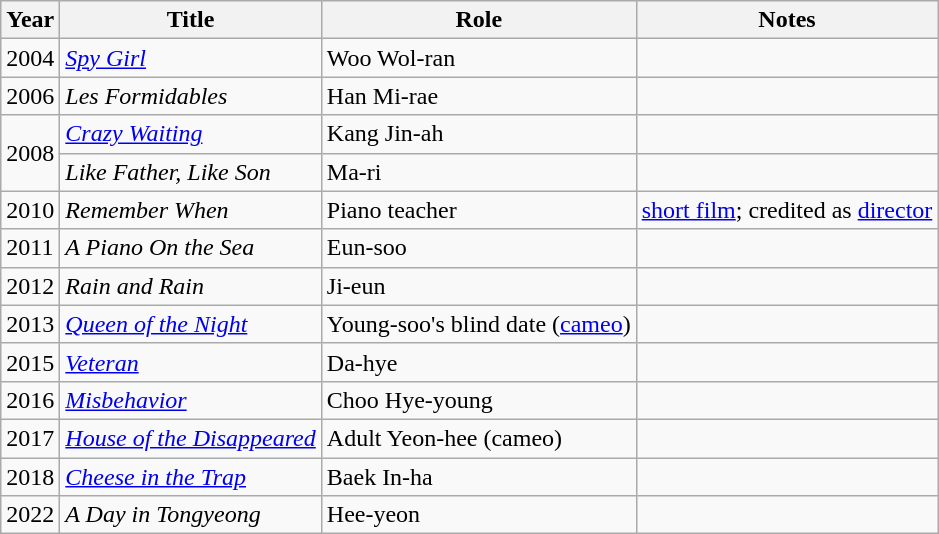<table class="wikitable sortable">
<tr>
<th>Year</th>
<th>Title</th>
<th>Role</th>
<th>Notes</th>
</tr>
<tr>
<td>2004</td>
<td><em><a href='#'>Spy Girl</a></em></td>
<td>Woo Wol-ran</td>
<td></td>
</tr>
<tr>
<td>2006</td>
<td><em>Les Formidables</em></td>
<td>Han Mi-rae</td>
<td></td>
</tr>
<tr>
<td rowspan=2>2008</td>
<td><em><a href='#'>Crazy Waiting</a></em></td>
<td>Kang Jin-ah</td>
<td></td>
</tr>
<tr>
<td><em>Like Father, Like Son</em></td>
<td>Ma-ri</td>
<td></td>
</tr>
<tr>
<td>2010</td>
<td><em>Remember When</em></td>
<td>Piano teacher</td>
<td><a href='#'>short film</a>; credited as <a href='#'>director</a></td>
</tr>
<tr>
<td>2011</td>
<td><em>A Piano On the Sea</em></td>
<td>Eun-soo</td>
<td></td>
</tr>
<tr>
<td>2012</td>
<td><em>Rain and Rain</em></td>
<td>Ji-eun</td>
<td></td>
</tr>
<tr>
<td>2013</td>
<td><em><a href='#'>Queen of the Night</a></em></td>
<td>Young-soo's blind date (<a href='#'>cameo</a>)</td>
<td></td>
</tr>
<tr>
<td>2015</td>
<td><em><a href='#'>Veteran</a></em></td>
<td>Da-hye</td>
<td></td>
</tr>
<tr>
<td>2016</td>
<td><em><a href='#'>Misbehavior</a></em></td>
<td>Choo Hye-young</td>
<td></td>
</tr>
<tr>
<td>2017</td>
<td><em><a href='#'>House of the Disappeared</a></em></td>
<td>Adult Yeon-hee (cameo)</td>
<td></td>
</tr>
<tr>
<td>2018</td>
<td><em><a href='#'>Cheese in the Trap</a></em></td>
<td>Baek In-ha</td>
<td></td>
</tr>
<tr>
<td>2022</td>
<td><em>A Day in Tongyeong</em></td>
<td>Hee-yeon</td>
<td></td>
</tr>
</table>
